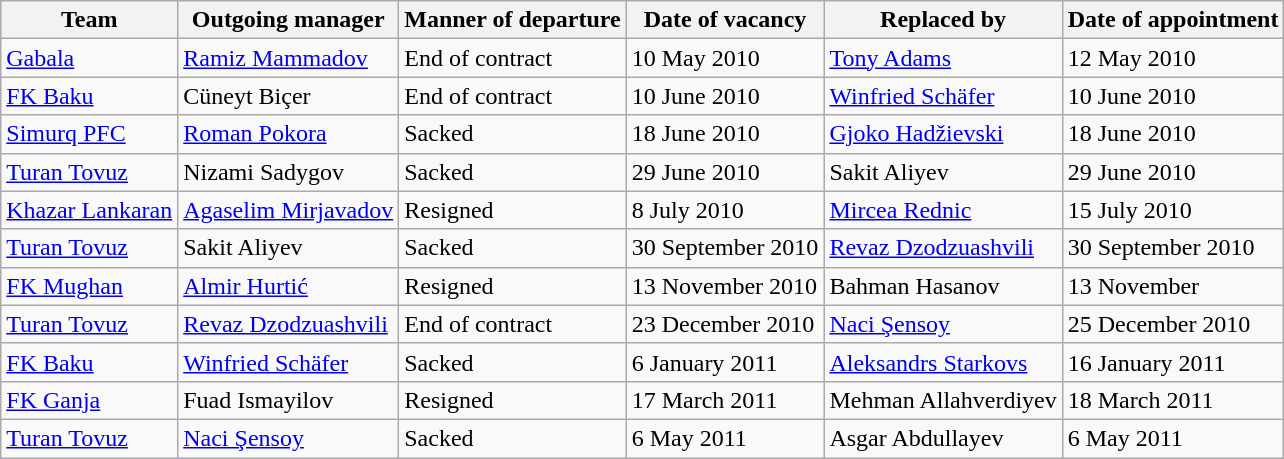<table class="wikitable">
<tr>
<th>Team</th>
<th>Outgoing manager</th>
<th>Manner of departure</th>
<th>Date of vacancy</th>
<th>Replaced by</th>
<th>Date of appointment</th>
</tr>
<tr>
<td><a href='#'>Gabala</a></td>
<td> <a href='#'>Ramiz Mammadov</a></td>
<td>End of contract</td>
<td>10 May 2010</td>
<td> <a href='#'>Tony Adams</a></td>
<td>12 May 2010</td>
</tr>
<tr>
<td><a href='#'>FK Baku</a></td>
<td> Cüneyt Biçer</td>
<td>End of contract</td>
<td>10 June 2010</td>
<td> <a href='#'>Winfried Schäfer</a></td>
<td>10 June 2010</td>
</tr>
<tr>
<td><a href='#'>Simurq PFC</a></td>
<td> <a href='#'>Roman Pokora</a></td>
<td>Sacked</td>
<td>18 June 2010</td>
<td> <a href='#'>Gjoko Hadžievski</a></td>
<td>18 June 2010</td>
</tr>
<tr>
<td><a href='#'>Turan Tovuz</a></td>
<td> Nizami Sadygov</td>
<td>Sacked</td>
<td>29 June 2010</td>
<td> Sakit Aliyev</td>
<td>29 June 2010</td>
</tr>
<tr>
<td><a href='#'>Khazar Lankaran</a></td>
<td> <a href='#'>Agaselim Mirjavadov</a></td>
<td>Resigned</td>
<td>8 July 2010</td>
<td> <a href='#'>Mircea Rednic</a></td>
<td>15 July 2010</td>
</tr>
<tr>
<td><a href='#'>Turan Tovuz</a></td>
<td> Sakit Aliyev</td>
<td>Sacked</td>
<td>30 September 2010</td>
<td> <a href='#'>Revaz Dzodzuashvili</a></td>
<td>30 September 2010</td>
</tr>
<tr>
<td><a href='#'>FK Mughan</a></td>
<td> <a href='#'>Almir Hurtić</a></td>
<td>Resigned</td>
<td>13 November 2010</td>
<td> Bahman Hasanov</td>
<td>13 November</td>
</tr>
<tr>
<td><a href='#'>Turan Tovuz</a></td>
<td> <a href='#'>Revaz Dzodzuashvili</a></td>
<td>End of contract</td>
<td>23 December 2010</td>
<td> <a href='#'>Naci Şensoy</a></td>
<td>25 December 2010</td>
</tr>
<tr>
<td><a href='#'>FK Baku</a></td>
<td> <a href='#'>Winfried Schäfer</a></td>
<td>Sacked</td>
<td>6 January 2011</td>
<td> <a href='#'>Aleksandrs Starkovs</a></td>
<td>16 January 2011</td>
</tr>
<tr>
<td><a href='#'>FK Ganja</a></td>
<td> Fuad Ismayilov</td>
<td>Resigned</td>
<td>17 March 2011</td>
<td> Mehman Allahverdiyev</td>
<td>18 March 2011</td>
</tr>
<tr>
<td><a href='#'>Turan Tovuz</a></td>
<td> <a href='#'>Naci Şensoy</a></td>
<td>Sacked</td>
<td>6 May 2011</td>
<td> Asgar Abdullayev</td>
<td>6 May 2011</td>
</tr>
</table>
